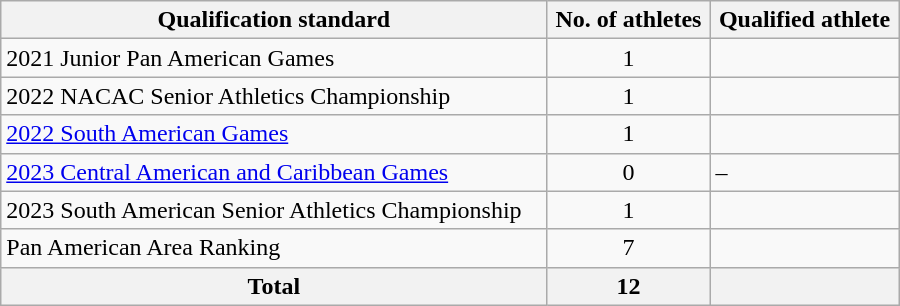<table class="wikitable" style="text-align:left; width:600px;">
<tr>
<th>Qualification standard</th>
<th>No. of athletes</th>
<th>Qualified athlete</th>
</tr>
<tr>
<td>2021 Junior Pan American Games</td>
<td align=center>1</td>
<td></td>
</tr>
<tr>
<td>2022 NACAC Senior Athletics Championship</td>
<td align=center>1</td>
<td></td>
</tr>
<tr>
<td><a href='#'>2022 South American Games</a></td>
<td align=center>1</td>
<td></td>
</tr>
<tr>
<td><a href='#'>2023 Central American and Caribbean Games</a></td>
<td align=center>0</td>
<td>–</td>
</tr>
<tr>
<td>2023 South American Senior Athletics Championship</td>
<td align=center>1</td>
<td></td>
</tr>
<tr>
<td>Pan American Area Ranking</td>
<td align=center>7</td>
<td></td>
</tr>
<tr>
<th>Total</th>
<th>12</th>
<th colspan=2></th>
</tr>
</table>
